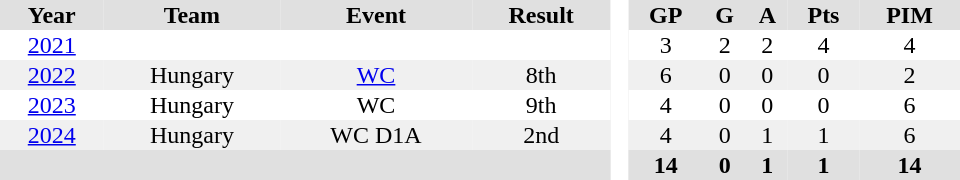<table border="0" cellpadding="1" cellspacing="0" style="text-align:center; width:40em">
<tr ALIGN="centre" bgcolor="#e0e0e0">
<th>Year</th>
<th>Team</th>
<th>Event</th>
<th>Result</th>
<th rowspan="96" bgcolor="#ffffff"> </th>
<th>GP</th>
<th>G</th>
<th>A</th>
<th>Pts</th>
<th>PIM</th>
</tr>
<tr>
<td><a href='#'>2021</a></td>
<td></td>
<td></td>
<td></td>
<td>3</td>
<td>2</td>
<td>2</td>
<td>4</td>
<td>4</td>
</tr>
<tr bgcolor="#f0f0f0">
<td><a href='#'>2022</a></td>
<td>Hungary</td>
<td><a href='#'>WC</a></td>
<td>8th</td>
<td>6</td>
<td>0</td>
<td>0</td>
<td>0</td>
<td>2</td>
</tr>
<tr>
<td><a href='#'>2023</a></td>
<td>Hungary</td>
<td>WC</td>
<td>9th</td>
<td>4</td>
<td>0</td>
<td>0</td>
<td>0</td>
<td>6</td>
</tr>
<tr bgcolor="#f0f0f0">
<td><a href='#'>2024</a></td>
<td>Hungary</td>
<td>WC D1A</td>
<td>2nd</td>
<td>4</td>
<td>0</td>
<td>1</td>
<td>1</td>
<td>6</td>
</tr>
<tr ALIGN="centre" bgcolor="#e0e0e0">
<th colspan=4></th>
<th>14</th>
<th>0</th>
<th>1</th>
<th>1</th>
<th>14</th>
</tr>
</table>
